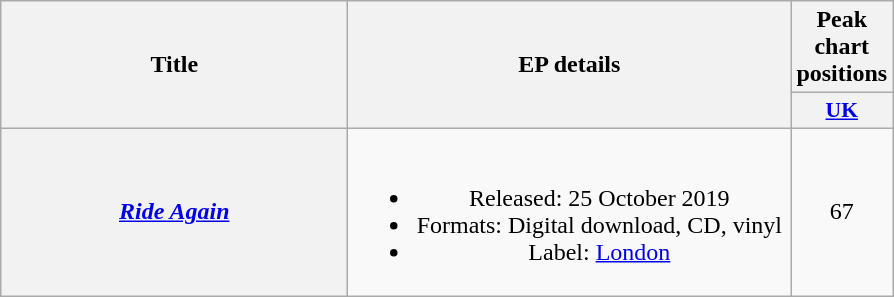<table class="wikitable plainrowheaders" style="text-align:center;">
<tr>
<th scope="col" rowspan="2" style="width:14em;">Title</th>
<th scope="col" rowspan="2" style="width:18em;">EP details</th>
<th scope="col" colspan="1">Peak chart positions</th>
</tr>
<tr>
<th scope="col" style="width:3em;font-size:90%;"><a href='#'>UK</a><br></th>
</tr>
<tr>
<th scope="row"><em><a href='#'>Ride Again</a></em></th>
<td><br><ul><li>Released: 25 October 2019</li><li>Formats: Digital download, CD, vinyl</li><li>Label: <a href='#'>London</a></li></ul></td>
<td>67</td>
</tr>
</table>
